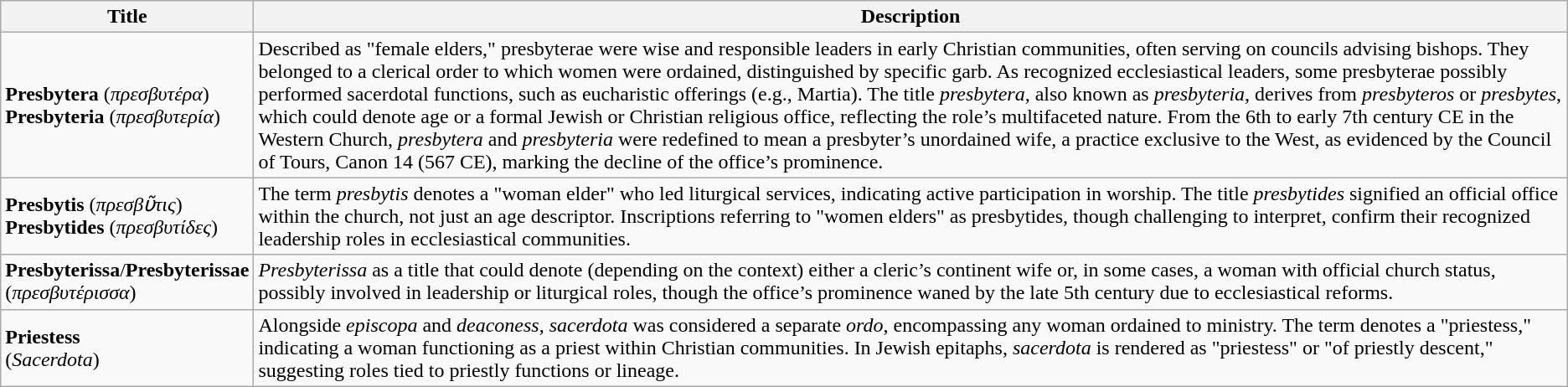<table class="wikitable">
<tr>
<th>Title</th>
<th>Description</th>
</tr>
<tr>
<td><strong>Presbytera</strong> (<em>πρεσβυτέρα</em>)<br><strong>Presbyteria</strong> (<em>πρεσβυτερία</em>)</td>
<td>Described as "female elders," presbyterae were wise and responsible leaders in early Christian communities, often serving on councils advising bishops. They belonged to a clerical order to which women were ordained, distinguished by specific garb. As recognized ecclesiastical leaders, some presbyterae possibly performed sacerdotal functions, such as eucharistic offerings (e.g., Martia). The title <em>presbytera</em>, also known as <em>presbyteria</em>, derives from <em>presbyteros</em> or <em>presbytes</em>, which could denote age or a formal Jewish or Christian religious office, reflecting the role’s multifaceted nature. From the 6th to early 7th century CE in the Western Church, <em>presbytera</em> and <em>presbyteria</em> were redefined to mean a presbyter’s unordained wife, a practice exclusive to the West, as evidenced by the Council of Tours, Canon 14 (567 CE), marking the decline of the office’s prominence.</td>
</tr>
<tr>
<td><strong>Presbytis</strong> (<em>πρεσβῦτις</em>)<br><strong>Presbytides</strong> (<em>πρεσβυτίδες</em>)</td>
<td>The term <em>presbytis</em> denotes a "woman elder" who led liturgical services, indicating active participation in worship. The title <em>presbytides</em> signified an official office within the church, not just an age descriptor. Inscriptions referring to "women elders" as presbytides, though challenging to interpret, confirm their recognized leadership roles in ecclesiastical communities.</td>
</tr>
<tr>
<td><strong>Presbyterissa</strong>/<strong>Presbyterissae</strong><br>(<em>πρεσβυτέρισσα</em>)</td>
<td><em>Presbyterissa</em> as a title that could denote (depending on the context) either a cleric’s continent wife or, in some cases, a woman with official church status, possibly involved in leadership or liturgical roles, though the office’s prominence waned by the late 5th century due to ecclesiastical reforms.</td>
</tr>
<tr>
<td><strong>Priestess</strong><br>(<em>Sacerdota</em>)</td>
<td>Alongside <em>episcopa</em> and <em>deaconess</em>, <em>sacerdota</em> was considered a separate <em>ordo</em>, encompassing any woman ordained to ministry. The term denotes a "priestess," indicating a woman functioning as a priest within Christian communities. In Jewish epitaphs, <em>sacerdota</em> is rendered as "priestess" or "of priestly descent," suggesting roles tied to priestly functions or lineage.</td>
</tr>
</table>
